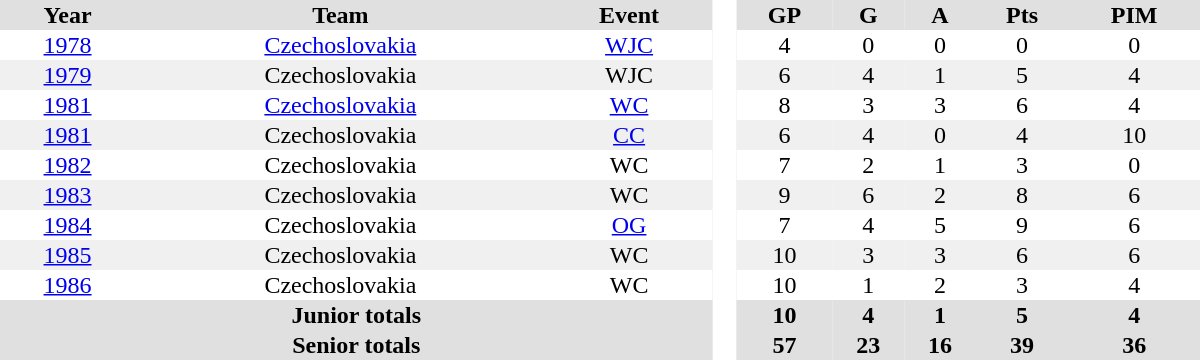<table border="0" cellpadding="1" cellspacing="0" style="text-align:center; width:50em">
<tr ALIGN="center" bgcolor="#e0e0e0">
<th>Year</th>
<th>Team</th>
<th>Event</th>
<th rowspan="99" bgcolor="#ffffff"> </th>
<th>GP</th>
<th>G</th>
<th>A</th>
<th>Pts</th>
<th>PIM</th>
</tr>
<tr>
<td><a href='#'>1978</a></td>
<td><a href='#'>Czechoslovakia</a></td>
<td><a href='#'>WJC</a></td>
<td>4</td>
<td>0</td>
<td>0</td>
<td>0</td>
<td>0</td>
</tr>
<tr bgcolor="#f0f0f0">
<td><a href='#'>1979</a></td>
<td>Czechoslovakia</td>
<td>WJC</td>
<td>6</td>
<td>4</td>
<td>1</td>
<td>5</td>
<td>4</td>
</tr>
<tr>
<td><a href='#'>1981</a></td>
<td><a href='#'>Czechoslovakia</a></td>
<td><a href='#'>WC</a></td>
<td>8</td>
<td>3</td>
<td>3</td>
<td>6</td>
<td>4</td>
</tr>
<tr bgcolor="#f0f0f0">
<td><a href='#'>1981</a></td>
<td>Czechoslovakia</td>
<td><a href='#'>CC</a></td>
<td>6</td>
<td>4</td>
<td>0</td>
<td>4</td>
<td>10</td>
</tr>
<tr>
<td><a href='#'>1982</a></td>
<td>Czechoslovakia</td>
<td>WC</td>
<td>7</td>
<td>2</td>
<td>1</td>
<td>3</td>
<td>0</td>
</tr>
<tr bgcolor="#f0f0f0">
<td><a href='#'>1983</a></td>
<td>Czechoslovakia</td>
<td>WC</td>
<td>9</td>
<td>6</td>
<td>2</td>
<td>8</td>
<td>6</td>
</tr>
<tr>
<td><a href='#'>1984</a></td>
<td>Czechoslovakia</td>
<td><a href='#'>OG</a></td>
<td>7</td>
<td>4</td>
<td>5</td>
<td>9</td>
<td>6</td>
</tr>
<tr bgcolor="#f0f0f0">
<td><a href='#'>1985</a></td>
<td>Czechoslovakia</td>
<td>WC</td>
<td>10</td>
<td>3</td>
<td>3</td>
<td>6</td>
<td>6</td>
</tr>
<tr>
<td><a href='#'>1986</a></td>
<td>Czechoslovakia</td>
<td>WC</td>
<td>10</td>
<td>1</td>
<td>2</td>
<td>3</td>
<td>4</td>
</tr>
<tr bgcolor="#e0e0e0">
<th colspan="3">Junior totals</th>
<th>10</th>
<th>4</th>
<th>1</th>
<th>5</th>
<th>4</th>
</tr>
<tr bgcolor="#e0e0e0">
<th colspan="3">Senior totals</th>
<th>57</th>
<th>23</th>
<th>16</th>
<th>39</th>
<th>36</th>
</tr>
</table>
